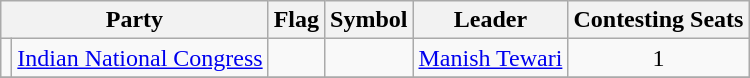<table class="wikitable" style="text-align:center">
<tr>
<th colspan="2">Party</th>
<th>Flag</th>
<th>Symbol</th>
<th>Leader</th>
<th>Contesting Seats</th>
</tr>
<tr>
<td></td>
<td><a href='#'>Indian National Congress</a></td>
<td></td>
<td></td>
<td><a href='#'>Manish Tewari</a></td>
<td>1</td>
</tr>
<tr>
</tr>
</table>
